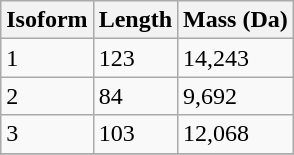<table class="wikitable">
<tr>
<th>Isoform</th>
<th>Length</th>
<th>Mass (Da)</th>
</tr>
<tr>
<td>1</td>
<td>123</td>
<td>14,243</td>
</tr>
<tr>
<td>2</td>
<td>84</td>
<td>9,692</td>
</tr>
<tr>
<td>3</td>
<td>103</td>
<td>12,068</td>
</tr>
<tr>
</tr>
</table>
